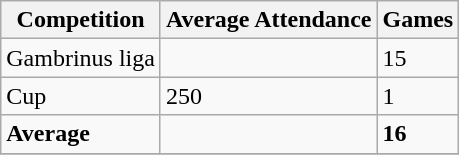<table class="wikitable"  class= style="text-align:center; border:1px #aaa solid; font-size:95%">
<tr>
<th>Competition</th>
<th>Average Attendance</th>
<th>Games</th>
</tr>
<tr>
<td>Gambrinus liga</td>
<td></td>
<td>15</td>
</tr>
<tr>
<td>Cup</td>
<td>250</td>
<td>1</td>
</tr>
<tr>
<td><strong>Average</strong></td>
<td><strong></strong></td>
<td><strong>16</strong></td>
</tr>
<tr>
</tr>
</table>
